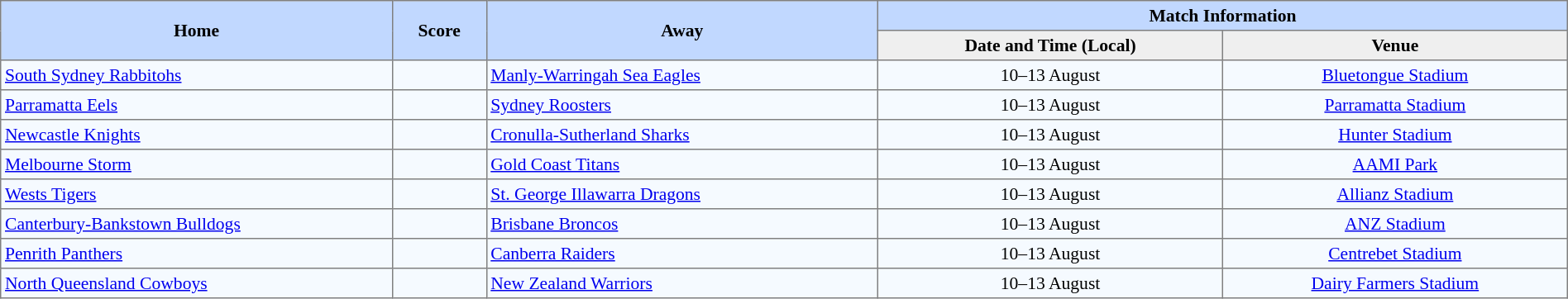<table border="1" cellpadding="3" cellspacing="0" style="border-collapse:collapse; font-size:90%; width:100%;">
<tr bgcolor=#C1D8FF>
<th rowspan=2 width=25%>Home</th>
<th rowspan=2 width=6%>Score</th>
<th rowspan=2 width=25%>Away</th>
<th colspan=6>Match Information</th>
</tr>
<tr bgcolor=#EFEFEF>
<th width=22%>Date and Time (Local)</th>
<th width=22%>Venue</th>
</tr>
<tr style="text-align:center; background:#f5faff;">
<td align=left> <a href='#'>South Sydney Rabbitohs</a></td>
<td></td>
<td align=left> <a href='#'>Manly-Warringah Sea Eagles</a></td>
<td>10–13 August</td>
<td><a href='#'>Bluetongue Stadium</a></td>
</tr>
<tr style="text-align:center; background:#f5faff;">
<td align=left> <a href='#'>Parramatta Eels</a></td>
<td></td>
<td align=left> <a href='#'>Sydney Roosters</a></td>
<td>10–13 August</td>
<td><a href='#'>Parramatta Stadium</a></td>
</tr>
<tr style="text-align:center; background:#f5faff;">
<td align=left> <a href='#'>Newcastle Knights</a></td>
<td></td>
<td align=left> <a href='#'>Cronulla-Sutherland Sharks</a></td>
<td>10–13 August</td>
<td><a href='#'>Hunter Stadium</a></td>
</tr>
<tr style="text-align:center; background:#f5faff;">
<td align=left> <a href='#'>Melbourne Storm</a></td>
<td></td>
<td align=left> <a href='#'>Gold Coast Titans</a></td>
<td>10–13 August</td>
<td><a href='#'>AAMI Park</a></td>
</tr>
<tr style="text-align:center; background:#f5faff;">
<td align=left> <a href='#'>Wests Tigers</a></td>
<td></td>
<td align=left> <a href='#'>St. George Illawarra Dragons</a></td>
<td>10–13 August</td>
<td><a href='#'>Allianz Stadium</a></td>
</tr>
<tr style="text-align:center; background:#f5faff;">
<td align=left> <a href='#'>Canterbury-Bankstown Bulldogs</a></td>
<td></td>
<td align=left> <a href='#'>Brisbane Broncos</a></td>
<td>10–13 August</td>
<td><a href='#'>ANZ Stadium</a></td>
</tr>
<tr style="text-align:center; background:#f5faff;">
<td align=left> <a href='#'>Penrith Panthers</a></td>
<td></td>
<td align=left> <a href='#'>Canberra Raiders</a></td>
<td>10–13 August</td>
<td><a href='#'>Centrebet Stadium</a></td>
</tr>
<tr style="text-align:center; background:#f5faff;">
<td align=left> <a href='#'>North Queensland Cowboys</a></td>
<td></td>
<td align=left> <a href='#'>New Zealand Warriors</a></td>
<td>10–13 August</td>
<td><a href='#'>Dairy Farmers Stadium</a></td>
</tr>
</table>
